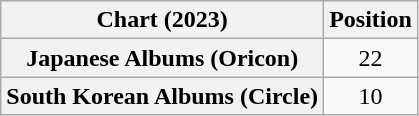<table class="wikitable sortable plainrowheaders" style="text-align:center">
<tr>
<th scope="col">Chart (2023)</th>
<th scope="col">Position</th>
</tr>
<tr>
<th scope="row">Japanese Albums (Oricon)</th>
<td>22</td>
</tr>
<tr>
<th scope="row">South Korean Albums (Circle)</th>
<td>10</td>
</tr>
</table>
